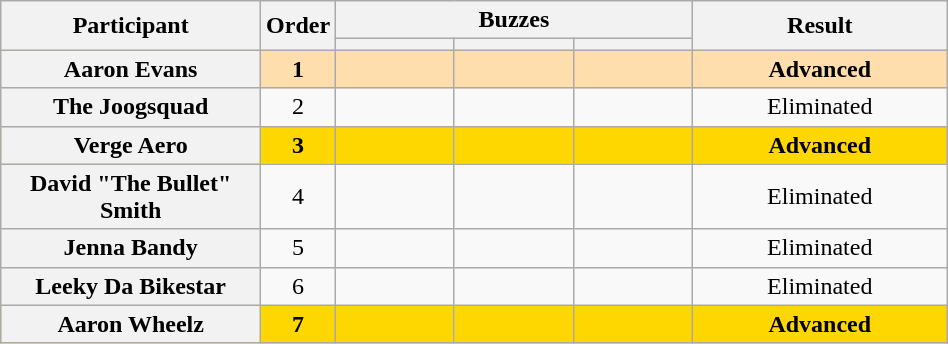<table class="wikitable plainrowheaders sortable" style="text-align:center" width="50%;">
<tr>
<th scope="col" rowspan=2 class="unsortable" style="width:15em;">Participant</th>
<th scope="col" rowspan=2 style="width:1em;">Order</th>
<th scope="col" colspan=3 class="unsortable" style="width:24em;">Buzzes</th>
<th scope="col" rowspan=2 style="width:15em;">Result</th>
</tr>
<tr>
<th scope="col" class="unsortable" style="width:5em;"></th>
<th scope="col" class="unsortable" style="width:5em;"></th>
<th scope="col" class="unsortable" style="width:5em;"></th>
</tr>
<tr style="background:NavajoWhite">
<th>Aaron Evans</th>
<td><strong>1</strong></td>
<td></td>
<td></td>
<td></td>
<td><strong>Advanced</strong></td>
</tr>
<tr>
<th>The Joogsquad</th>
<td>2</td>
<td></td>
<td></td>
<td></td>
<td>Eliminated</td>
</tr>
<tr style="background:gold">
<th>Verge Aero</th>
<td><strong>3</strong></td>
<td></td>
<td></td>
<td></td>
<td><strong>Advanced</strong></td>
</tr>
<tr>
<th>David "The Bullet" Smith</th>
<td>4</td>
<td></td>
<td></td>
<td></td>
<td>Eliminated</td>
</tr>
<tr>
<th>Jenna Bandy</th>
<td>5</td>
<td></td>
<td></td>
<td></td>
<td>Eliminated</td>
</tr>
<tr>
<th>Leeky Da Bikestar</th>
<td>6</td>
<td></td>
<td></td>
<td></td>
<td>Eliminated</td>
</tr>
<tr style="background:gold">
<th>Aaron Wheelz</th>
<td><strong>7</strong></td>
<td></td>
<td></td>
<td></td>
<td><strong>Advanced</strong></td>
</tr>
</table>
